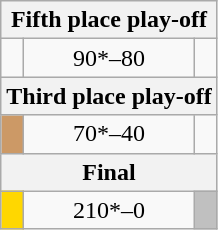<table class="wikitable" style="text-align:center;">
<tr>
<th colspan="3">Fifth place play-off</th>
</tr>
<tr>
<td><strong></strong></td>
<td>90*–80</td>
<td></td>
</tr>
<tr>
<th colspan="3">Third place play-off</th>
</tr>
<tr>
<td style="background:#C96;"><strong></strong></td>
<td>70*–40</td>
<td></td>
</tr>
<tr>
<th colspan="3">Final</th>
</tr>
<tr>
<td style="background:gold;"><strong></strong></td>
<td>210*–0</td>
<td style="background:silver;"></td>
</tr>
</table>
